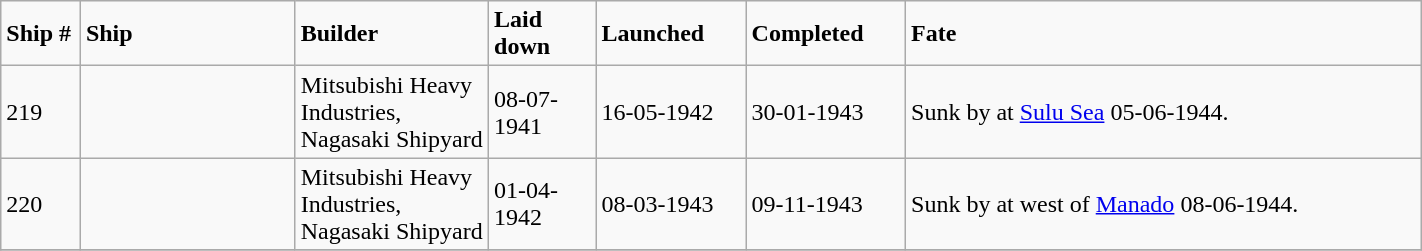<table class="wikitable" width="75%">
<tr>
<td width="3%"><strong>Ship #</strong></td>
<td width="10%"><strong>Ship</strong></td>
<td width="9%"><strong>Builder</strong></td>
<td width="5%"><strong>Laid down</strong></td>
<td width="5%"><strong>Launched</strong></td>
<td width="5%"><strong>Completed</strong></td>
<td width="24%"><strong>Fate</strong></td>
</tr>
<tr>
<td>219</td>
<td></td>
<td>Mitsubishi Heavy Industries, Nagasaki Shipyard</td>
<td>08-07-1941</td>
<td>16-05-1942</td>
<td>30-01-1943</td>
<td>Sunk by  at <a href='#'>Sulu Sea</a>  05-06-1944.</td>
</tr>
<tr>
<td>220</td>
<td></td>
<td>Mitsubishi Heavy Industries, Nagasaki Shipyard</td>
<td>01-04-1942</td>
<td>08-03-1943</td>
<td>09-11-1943</td>
<td>Sunk by  at west of <a href='#'>Manado</a> 08-06-1944.</td>
</tr>
<tr>
</tr>
</table>
